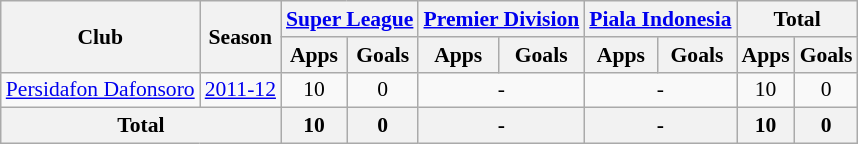<table class="wikitable" style="font-size:90%; text-align:center;">
<tr>
<th rowspan="2">Club</th>
<th rowspan="2">Season</th>
<th colspan="2"><a href='#'>Super League</a></th>
<th colspan="2"><a href='#'>Premier Division</a></th>
<th colspan="2"><a href='#'>Piala Indonesia</a></th>
<th colspan="2">Total</th>
</tr>
<tr>
<th>Apps</th>
<th>Goals</th>
<th>Apps</th>
<th>Goals</th>
<th>Apps</th>
<th>Goals</th>
<th>Apps</th>
<th>Goals</th>
</tr>
<tr>
<td rowspan="1"><a href='#'>Persidafon Dafonsoro</a></td>
<td><a href='#'>2011-12</a></td>
<td>10</td>
<td>0</td>
<td colspan="2">-</td>
<td colspan="2">-</td>
<td>10</td>
<td>0</td>
</tr>
<tr>
<th colspan="2">Total</th>
<th>10</th>
<th>0</th>
<th colspan="2">-</th>
<th colspan="2">-</th>
<th>10</th>
<th>0</th>
</tr>
</table>
